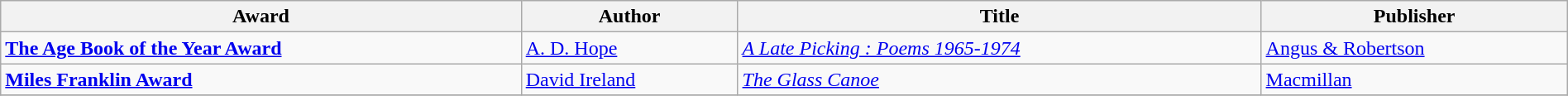<table class="wikitable" width=100%>
<tr>
<th>Award</th>
<th>Author</th>
<th>Title</th>
<th>Publisher</th>
</tr>
<tr>
<td><strong><a href='#'>The Age Book of the Year Award</a></strong></td>
<td><a href='#'>A. D. Hope</a></td>
<td><em><a href='#'>A Late Picking : Poems 1965-1974</a></em></td>
<td><a href='#'>Angus & Robertson</a></td>
</tr>
<tr>
<td><strong><a href='#'>Miles Franklin Award</a></strong></td>
<td><a href='#'>David Ireland</a></td>
<td><em><a href='#'>The Glass Canoe</a></em></td>
<td><a href='#'>Macmillan</a></td>
</tr>
<tr>
</tr>
</table>
